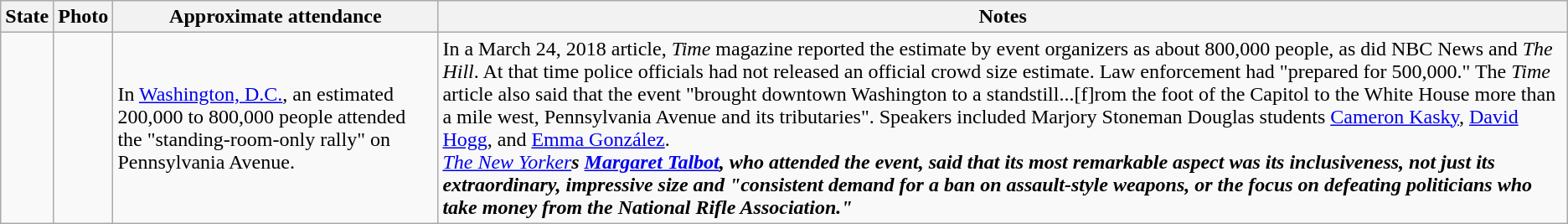<table class="wikitable sortable">
<tr c>
<th scope="col">State</th>
<th scope="col" class="unsortable">Photo</th>
<th scope="col" data-sort-type="number">Approximate attendance</th>
<th scope="col" class="unsortable">Notes</th>
</tr>
<tr s>
<td style="text-align:center"></td>
<td></td>
<td data-sort-value="300,000">In <a href='#'>Washington, D.C.</a>, an estimated 200,000 to 800,000 people attended the "standing-room-only rally" on Pennsylvania Avenue.</td>
<td>In a March 24, 2018 article, <em>Time</em> magazine reported the estimate by event organizers as about 800,000 people, as did NBC News and <em>The Hill</em>. At that time police officials had not released an official crowd size estimate. Law enforcement had "prepared for 500,000." The <em>Time</em> article also said that the event "brought downtown Washington to a standstill...[f]rom the foot of the Capitol to the White House more than a mile west, Pennsylvania Avenue and its tributaries". Speakers included Marjory Stoneman Douglas students <a href='#'>Cameron Kasky</a>, <a href='#'>David Hogg</a>, and <a href='#'>Emma González</a>.<br><em><a href='#'>The New Yorker</a><strong>s <a href='#'>Margaret Talbot</a>, who attended the event, said that its most remarkable aspect was its inclusiveness, not just its extraordinary, impressive size and "consistent demand for a ban on assault-style weapons, or the focus on defeating politicians who take money from the National Rifle Association."</td>
</tr>
</table>
